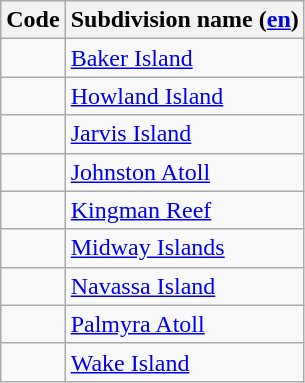<table class="wikitable sortable">
<tr>
<th>Code</th>
<th>Subdivision name (<a href='#'>en</a>)</th>
</tr>
<tr>
<td></td>
<td><a href='#'>Baker Island</a></td>
</tr>
<tr>
<td></td>
<td><a href='#'>Howland Island</a></td>
</tr>
<tr>
<td></td>
<td><a href='#'>Jarvis Island</a></td>
</tr>
<tr>
<td></td>
<td><a href='#'>Johnston Atoll</a></td>
</tr>
<tr>
<td></td>
<td><a href='#'>Kingman Reef</a></td>
</tr>
<tr>
<td></td>
<td><a href='#'>Midway Islands</a></td>
</tr>
<tr>
<td></td>
<td><a href='#'>Navassa Island</a></td>
</tr>
<tr>
<td></td>
<td><a href='#'>Palmyra Atoll</a></td>
</tr>
<tr>
<td></td>
<td><a href='#'>Wake Island</a></td>
</tr>
</table>
